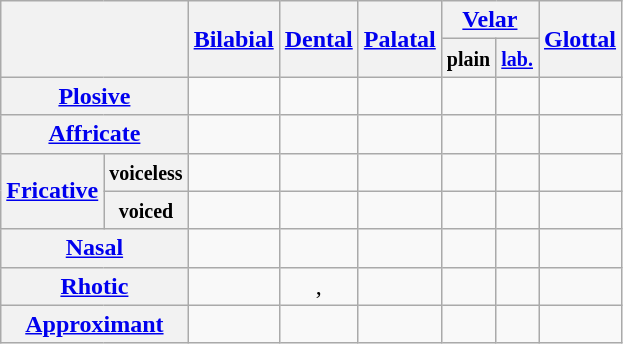<table class="wikitable" style=text-align:center>
<tr>
<th colspan="2" rowspan="2"></th>
<th rowspan="2"><a href='#'>Bilabial</a></th>
<th rowspan="2"><a href='#'>Dental</a></th>
<th rowspan="2"><a href='#'>Palatal</a></th>
<th colspan="2"><a href='#'>Velar</a></th>
<th rowspan="2"><a href='#'>Glottal</a></th>
</tr>
<tr>
<th><small>plain</small></th>
<th><a href='#'><small>lab.</small></a></th>
</tr>
<tr>
<th colspan="2"><a href='#'>Plosive</a></th>
<td></td>
<td></td>
<td></td>
<td></td>
<td></td>
<td></td>
</tr>
<tr>
<th colspan="2"><a href='#'>Affricate</a></th>
<td></td>
<td></td>
<td></td>
<td></td>
<td></td>
<td></td>
</tr>
<tr>
<th rowspan="2"><a href='#'>Fricative</a></th>
<th><small>voiceless</small></th>
<td></td>
<td></td>
<td></td>
<td></td>
<td></td>
<td></td>
</tr>
<tr>
<th><small>voiced</small></th>
<td></td>
<td></td>
<td></td>
<td></td>
<td></td>
<td></td>
</tr>
<tr>
<th colspan="2"><a href='#'>Nasal</a></th>
<td></td>
<td></td>
<td></td>
<td></td>
<td></td>
<td></td>
</tr>
<tr>
<th colspan="2"><a href='#'>Rhotic</a></th>
<td></td>
<td>, </td>
<td></td>
<td></td>
<td></td>
<td></td>
</tr>
<tr>
<th colspan="2"><a href='#'>Approximant</a></th>
<td></td>
<td></td>
<td></td>
<td></td>
<td></td>
<td></td>
</tr>
</table>
